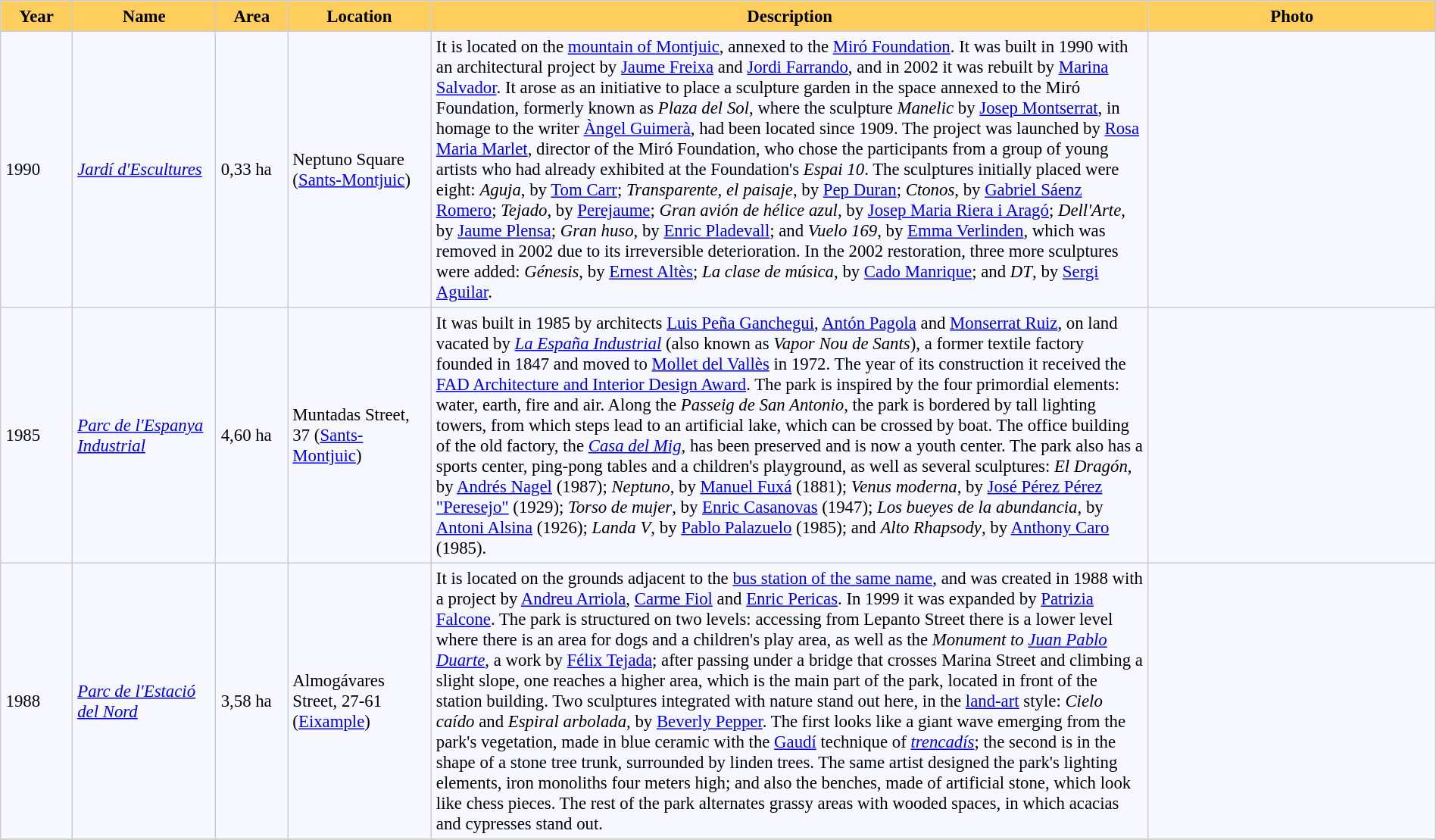<table bgcolor="#f7f8ff" cellpadding="4" cellspacing="0" border="1" style="font-size: 95%; border: #cccccc solid 1px; border-collapse: collapse;">
<tr>
<th width="5%" style="background:#ffce5d;">Year</th>
<th width="10%" style="background:#ffce5d;">Name</th>
<th width="5%" style="background:#ffce5d;">Area</th>
<th width="10%" style="background:#ffce5d;">Location</th>
<th width="50%" style="background:#ffce5d;">Description</th>
<th width="20%" style="background:#ffce5d;">Photo</th>
</tr>
<tr ---->
</tr>
<tr>
<td>1990</td>
<td><em><a href='#'>Jardí d'Escultures</a></em></td>
<td>0,33 ha</td>
<td>Neptuno Square (<a href='#'>Sants-Montjuic</a>)</td>
<td>It is located on the <a href='#'>mountain of Montjuic</a>, annexed to the <a href='#'>Miró Foundation</a>. It was built in 1990 with an architectural project by <a href='#'>Jaume Freixa</a> and <a href='#'>Jordi Farrando</a>, and in 2002 it was rebuilt by <a href='#'>Marina Salvador</a>. It arose as an initiative to place a sculpture garden in the space annexed to the Miró Foundation, formerly known as <em>Plaza del Sol</em>, where the sculpture <em>Manelic</em> by <a href='#'>Josep Montserrat</a>, in homage to the writer <a href='#'>Àngel Guimerà</a>, had been located since 1909. The project was launched by <a href='#'>Rosa Maria Marlet</a>, director of the Miró Foundation, who chose the participants from a group of young artists who had already exhibited at the Foundation's <em>Espai 10</em>. The sculptures initially placed were eight: <em>Aguja</em>, by <a href='#'>Tom Carr</a>; <em>Transparente, el paisaje</em>, by <a href='#'>Pep Duran</a>; <em>Ctonos</em>, by <a href='#'>Gabriel Sáenz Romero</a>; <em>Tejado</em>, by <a href='#'>Perejaume</a>; <em>Gran avión de hélice azul</em>, by <a href='#'>Josep Maria Riera i Aragó</a>; <em>Dell'Arte</em>, by <a href='#'>Jaume Plensa</a>; <em>Gran huso</em>, by <a href='#'>Enric Pladevall</a>; and <em>Vuelo 169</em>, by <a href='#'>Emma Verlinden</a>, which was removed in 2002 due to its irreversible deterioration. In the 2002 restoration, three more sculptures were added: <em>Génesis</em>, by <a href='#'>Ernest Altès</a>; <em>La clase de música</em>, by <a href='#'>Cado Manrique</a>; and <em>DT</em>, by <a href='#'>Sergi Aguilar</a>.</td>
<td></td>
</tr>
<tr>
<td>1985</td>
<td><em><a href='#'>Parc de l'Espanya Industrial</a></em></td>
<td>4,60 ha</td>
<td>Muntadas Street, 37 (<a href='#'>Sants-Montjuic</a>)</td>
<td>It was built in 1985 by architects <a href='#'>Luis Peña Ganchegui</a>, <a href='#'>Antón Pagola</a> and <a href='#'>Monserrat Ruiz</a>, on land vacated by <em><a href='#'>La España Industrial</a></em> (also known as <em>Vapor Nou de Sants</em>), a former textile factory founded in 1847 and moved to <a href='#'>Mollet del Vallès</a> in 1972. The year of its construction it received the <a href='#'>FAD Architecture and Interior Design Award</a>. The park is inspired by the four primordial elements: water, earth, fire and air. Along the <em>Passeig de San Antonio</em>, the park is bordered by tall lighting towers, from which steps lead to an artificial lake, which can be crossed by boat. The office building of the old factory, the <em><a href='#'>Casa del Mig</a></em>, has been preserved and is now a youth center. The park also has a sports center, ping-pong tables and a children's playground, as well as several sculptures: <em>El Dragón</em>, by <a href='#'>Andrés Nagel</a> (1987); <em>Neptuno</em>, by <a href='#'>Manuel Fuxá</a> (1881); <em>Venus moderna</em>, by <a href='#'>José Pérez Pérez "Peresejo"</a> (1929); <em>Torso de mujer</em>, by <a href='#'>Enric Casanovas</a> (1947); <em>Los bueyes de la abundancia</em>, by <a href='#'>Antoni Alsina</a> (1926); <em>Landa V</em>, by <a href='#'>Pablo Palazuelo</a> (1985); and <em>Alto Rhapsody</em>, by <a href='#'>Anthony Caro</a> (1985).</td>
<td></td>
</tr>
<tr>
<td>1988</td>
<td><em><a href='#'>Parc de l'Estació del Nord</a></em></td>
<td>3,58 ha</td>
<td>Almogávares Street, 27-61 (<a href='#'>Eixample</a>)</td>
<td>It is located on the grounds adjacent to the <a href='#'>bus station of the same name</a>, and was created in 1988 with a project by <a href='#'>Andreu Arriola</a>, <a href='#'>Carme Fiol</a> and <a href='#'>Enric Pericas</a>. In 1999 it was expanded by <a href='#'>Patrizia Falcone</a>. The park is structured on two levels: accessing from Lepanto Street there is a lower level where there is an area for dogs and a children's play area, as well as the <em>Monument to <a href='#'>Juan Pablo Duarte</a></em>, a work by <a href='#'>Félix Tejada</a>; after passing under a bridge that crosses Marina Street and climbing a slight slope, one reaches a higher area, which is the main part of the park, located in front of the station building. Two sculptures integrated with nature stand out here, in the <a href='#'>land-art</a> style: <em>Cielo caído</em> and <em>Espiral arbolada</em>, by <a href='#'>Beverly Pepper</a>. The first looks like a giant wave emerging from the park's vegetation, made in blue ceramic with the <a href='#'>Gaudí</a> technique of <em><a href='#'>trencadís</a></em>; the second is in the shape of a stone tree trunk, surrounded by linden trees. The same artist designed the park's lighting elements, iron monoliths four meters high; and also the benches, made of artificial stone, which look like chess pieces. The rest of the park alternates grassy areas with wooded spaces, in which acacias and cypresses stand out.</td>
<td></td>
</tr>
<tr>
</tr>
</table>
